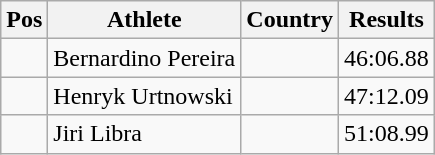<table class="wikitable">
<tr>
<th>Pos</th>
<th>Athlete</th>
<th>Country</th>
<th>Results</th>
</tr>
<tr>
<td align="center"></td>
<td>Bernardino Pereira</td>
<td></td>
<td>46:06.88</td>
</tr>
<tr>
<td align="center"></td>
<td>Henryk Urtnowski</td>
<td></td>
<td>47:12.09</td>
</tr>
<tr>
<td align="center"></td>
<td>Jiri Libra</td>
<td></td>
<td>51:08.99</td>
</tr>
</table>
